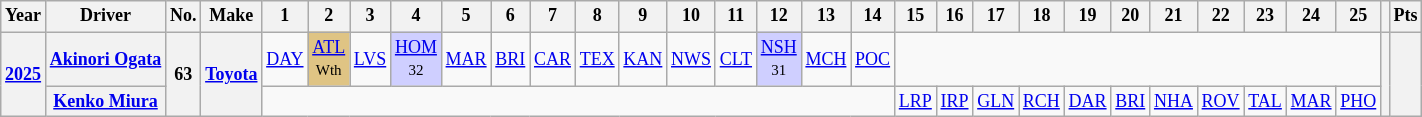<table class="wikitable" style="text-align:center; font-size:75%">
<tr>
<th>Year</th>
<th>Driver</th>
<th>No.</th>
<th>Make</th>
<th>1</th>
<th>2</th>
<th>3</th>
<th>4</th>
<th>5</th>
<th>6</th>
<th>7</th>
<th>8</th>
<th>9</th>
<th>10</th>
<th>11</th>
<th>12</th>
<th>13</th>
<th>14</th>
<th>15</th>
<th>16</th>
<th>17</th>
<th>18</th>
<th>19</th>
<th>20</th>
<th>21</th>
<th>22</th>
<th>23</th>
<th>24</th>
<th>25</th>
<th></th>
<th>Pts</th>
</tr>
<tr>
<th rowspan=2><a href='#'>2025</a></th>
<th><a href='#'>Akinori Ogata</a></th>
<th rowspan=2>63</th>
<th rowspan=2><a href='#'>Toyota</a></th>
<td><a href='#'>DAY</a></td>
<td style="background:#DFC484;"><a href='#'>ATL</a><br><small>Wth</small></td>
<td><a href='#'>LVS</a></td>
<td style="background:#CFCFFF;"><a href='#'>HOM</a><br><small>32</small></td>
<td><a href='#'>MAR</a></td>
<td><a href='#'>BRI</a></td>
<td><a href='#'>CAR</a></td>
<td><a href='#'>TEX</a></td>
<td><a href='#'>KAN</a></td>
<td><a href='#'>NWS</a></td>
<td><a href='#'>CLT</a></td>
<td style="background:#CFCFFF;"><a href='#'>NSH</a><br><small>31</small></td>
<td><a href='#'>MCH</a></td>
<td><a href='#'>POC</a></td>
<td colspan="11"></td>
<th rowspan="2"></th>
<th rowspan=2></th>
</tr>
<tr>
<th><a href='#'>Kenko Miura</a></th>
<td colspan="14"></td>
<td><a href='#'>LRP</a></td>
<td><a href='#'>IRP</a></td>
<td><a href='#'>GLN</a></td>
<td><a href='#'>RCH</a></td>
<td><a href='#'>DAR</a></td>
<td><a href='#'>BRI</a></td>
<td><a href='#'>NHA</a></td>
<td><a href='#'>ROV</a></td>
<td><a href='#'>TAL</a></td>
<td><a href='#'>MAR</a></td>
<td><a href='#'>PHO</a></td>
</tr>
</table>
